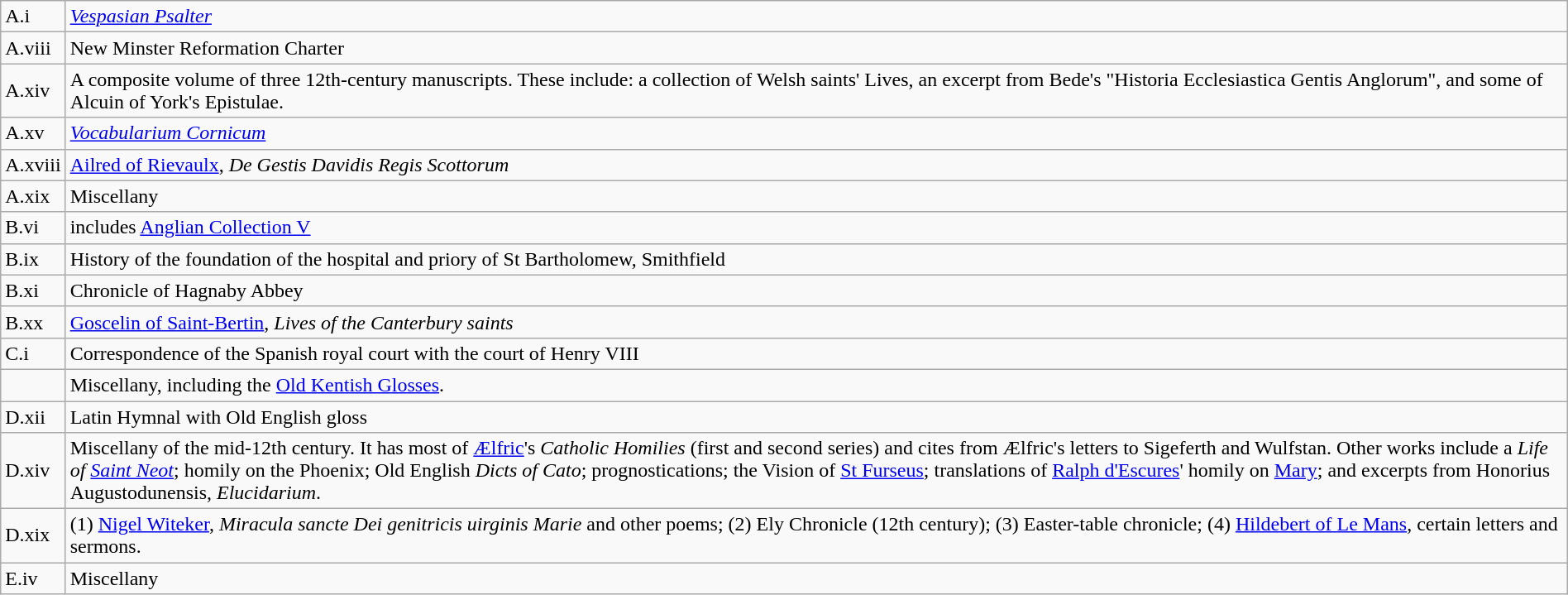<table class="wikitable" style="width:100%">
<tr>
<td width="4%">A.i</td>
<td width="96%"><em><a href='#'>Vespasian Psalter</a></em></td>
</tr>
<tr>
<td>A.viii</td>
<td>New Minster Reformation Charter</td>
</tr>
<tr>
<td>A.xiv</td>
<td>A composite volume of three 12th-century manuscripts. These include: a collection of Welsh saints' Lives, an excerpt from Bede's "Historia Ecclesiastica Gentis Anglorum", and some of Alcuin of York's Epistulae.</td>
</tr>
<tr>
<td>A.xv</td>
<td><em><a href='#'>Vocabularium Cornicum</a></em></td>
</tr>
<tr>
<td>A.xviii</td>
<td><a href='#'>Ailred of Rievaulx</a>, <em>De Gestis Davidis Regis Scottorum</em></td>
</tr>
<tr>
<td>A.xix</td>
<td>Miscellany</td>
</tr>
<tr>
<td>B.vi</td>
<td>includes <a href='#'>Anglian Collection V</a></td>
</tr>
<tr>
<td>B.ix</td>
<td>History of the foundation of the hospital and priory of St Bartholomew, Smithfield</td>
</tr>
<tr>
<td>B.xi</td>
<td>Chronicle of Hagnaby Abbey</td>
</tr>
<tr>
<td>B.xx</td>
<td><a href='#'>Goscelin of Saint-Bertin</a>, <em>Lives of the Canterbury saints</em></td>
</tr>
<tr>
<td>C.i</td>
<td>Correspondence of the Spanish royal court with the court of Henry VIII</td>
</tr>
<tr>
<td></td>
<td>Miscellany, including the <a href='#'>Old Kentish Glosses</a>.</td>
</tr>
<tr>
<td>D.xii</td>
<td>Latin Hymnal with Old English gloss</td>
</tr>
<tr>
<td>D.xiv</td>
<td>Miscellany of the mid-12th century. It has most of <a href='#'>Ælfric</a>'s <em>Catholic Homilies</em> (first and second series) and cites from Ælfric's letters to Sigeferth and Wulfstan. Other works include a <em>Life of <a href='#'>Saint Neot</a></em>; homily on the Phoenix; Old English <em>Dicts of Cato</em>; prognostications; the Vision of <a href='#'>St Furseus</a>; translations of <a href='#'>Ralph d'Escures</a>' homily on <a href='#'>Mary</a>; and excerpts from Honorius Augustodunensis, <em>Elucidarium</em>.</td>
</tr>
<tr>
<td>D.xix</td>
<td>(1) <a href='#'>Nigel Witeker</a>, <em>Miracula sancte Dei genitricis uirginis Marie</em> and other poems; (2) Ely Chronicle (12th century); (3) Easter-table chronicle; (4) <a href='#'>Hildebert of Le Mans</a>, certain letters and sermons.</td>
</tr>
<tr>
<td>E.iv</td>
<td>Miscellany</td>
</tr>
</table>
